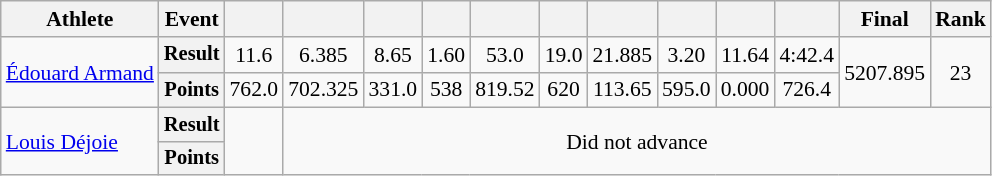<table class=wikitable style="font-size:90%;">
<tr>
<th>Athlete</th>
<th>Event</th>
<th></th>
<th></th>
<th></th>
<th></th>
<th></th>
<th></th>
<th></th>
<th></th>
<th></th>
<th></th>
<th>Final</th>
<th>Rank</th>
</tr>
<tr align=center>
<td rowspan=2 align=left><a href='#'>Édouard Armand</a></td>
<th style="font-size:95%">Result</th>
<td>11.6</td>
<td>6.385</td>
<td>8.65</td>
<td>1.60</td>
<td>53.0</td>
<td>19.0</td>
<td>21.885</td>
<td>3.20</td>
<td>11.64</td>
<td>4:42.4</td>
<td rowspan=2>5207.895</td>
<td rowspan=2>23</td>
</tr>
<tr align=center>
<th style="font-size:95%">Points</th>
<td>762.0</td>
<td>702.325</td>
<td>331.0</td>
<td>538</td>
<td>819.52</td>
<td>620</td>
<td>113.65</td>
<td>595.0</td>
<td>0.000</td>
<td>726.4</td>
</tr>
<tr align=center>
<td rowspan=2 align=left><a href='#'>Louis Déjoie</a></td>
<th style="font-size:95%">Result</th>
<td rowspan=2></td>
<td colspan=12 rowspan=2>Did not advance</td>
</tr>
<tr align=center>
<th style="font-size:95%">Points</th>
</tr>
</table>
